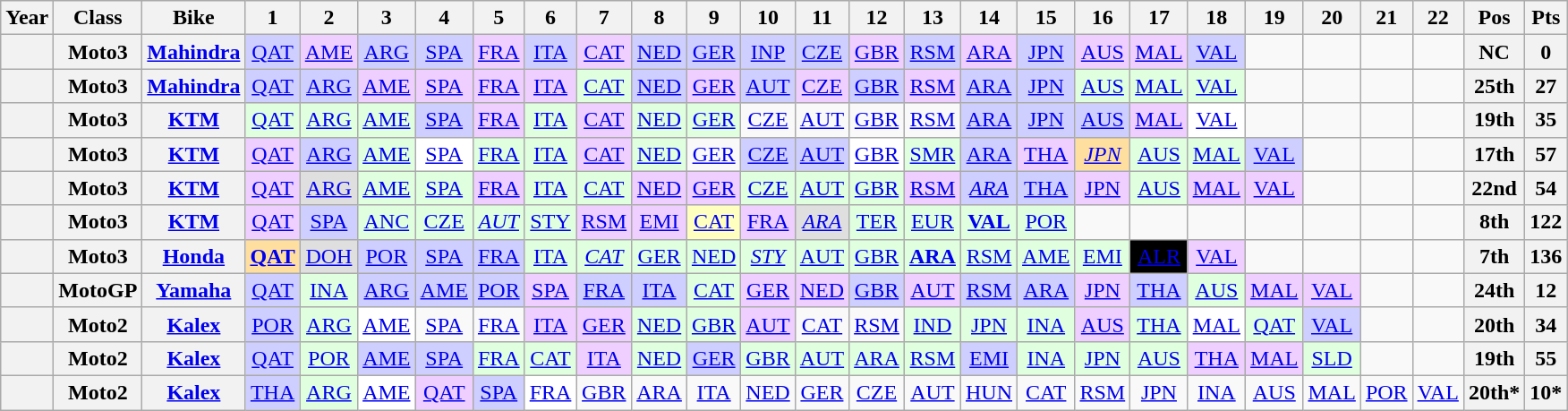<table class="wikitable" style="text-align:center;">
<tr>
<th>Year</th>
<th>Class</th>
<th>Bike</th>
<th>1</th>
<th>2</th>
<th>3</th>
<th>4</th>
<th>5</th>
<th>6</th>
<th>7</th>
<th>8</th>
<th>9</th>
<th>10</th>
<th>11</th>
<th>12</th>
<th>13</th>
<th>14</th>
<th>15</th>
<th>16</th>
<th>17</th>
<th>18</th>
<th>19</th>
<th>20</th>
<th>21</th>
<th>22</th>
<th>Pos</th>
<th>Pts</th>
</tr>
<tr>
<th></th>
<th>Moto3</th>
<th><a href='#'>Mahindra</a></th>
<td style="background:#CFCFFF;"><a href='#'>QAT</a><br></td>
<td style="background:#EFCFFF;"><a href='#'>AME</a><br></td>
<td style="background:#CFCFFF;"><a href='#'>ARG</a><br></td>
<td style="background:#CFCFFF;"><a href='#'>SPA</a><br></td>
<td style="background:#EFCFFF;"><a href='#'>FRA</a><br></td>
<td style="background:#CFCFFF;"><a href='#'>ITA</a><br></td>
<td style="background:#EFCFFF;"><a href='#'>CAT</a><br></td>
<td style="background:#CFCFFF;"><a href='#'>NED</a><br></td>
<td style="background:#CFCFFF;"><a href='#'>GER</a><br></td>
<td style="background:#CFCFFF;"><a href='#'>INP</a><br></td>
<td style="background:#CFCFFF;"><a href='#'>CZE</a><br></td>
<td style="background:#EFCFFF;"><a href='#'>GBR</a><br></td>
<td style="background:#CFCFFF;"><a href='#'>RSM</a><br></td>
<td style="background:#EFCFFF;"><a href='#'>ARA</a><br></td>
<td style="background:#CFCFFF;"><a href='#'>JPN</a><br></td>
<td style="background:#EFCFFF;"><a href='#'>AUS</a><br></td>
<td style="background:#EFCFFF;"><a href='#'>MAL</a><br></td>
<td style="background:#CFCFFF;"><a href='#'>VAL</a><br></td>
<td></td>
<td></td>
<td></td>
<td></td>
<th>NC</th>
<th>0</th>
</tr>
<tr>
<th></th>
<th>Moto3</th>
<th><a href='#'>Mahindra</a></th>
<td style="background:#CFCFFF;"><a href='#'>QAT</a><br></td>
<td style="background:#CFCFFF;"><a href='#'>ARG</a><br></td>
<td style="background:#EFCFFF;"><a href='#'>AME</a><br></td>
<td style="background:#EFCFFF;"><a href='#'>SPA</a><br></td>
<td style="background:#EFCFFF;"><a href='#'>FRA</a><br></td>
<td style="background:#EFCFFF;"><a href='#'>ITA</a><br></td>
<td style="background:#DFFFDF;"><a href='#'>CAT</a><br></td>
<td style="background:#CFCFFF;"><a href='#'>NED</a><br></td>
<td style="background:#EFCFFF;"><a href='#'>GER</a><br></td>
<td style="background:#CFCFFF;"><a href='#'>AUT</a><br></td>
<td style="background:#EFCFFF;"><a href='#'>CZE</a><br></td>
<td style="background:#CFCFFF;"><a href='#'>GBR</a><br></td>
<td style="background:#EFCFFF;"><a href='#'>RSM</a><br></td>
<td style="background:#CFCFFF;"><a href='#'>ARA</a><br></td>
<td style="background:#CFCFFF;"><a href='#'>JPN</a><br></td>
<td style="background:#DFFFDF;"><a href='#'>AUS</a><br></td>
<td style="background:#DFFFDF;"><a href='#'>MAL</a><br></td>
<td style="background:#DFFFDF;"><a href='#'>VAL</a><br></td>
<td></td>
<td></td>
<td></td>
<td></td>
<th>25th</th>
<th>27</th>
</tr>
<tr>
<th></th>
<th>Moto3</th>
<th><a href='#'>KTM</a></th>
<td style="background:#dfffdf;"><a href='#'>QAT</a><br></td>
<td style="background:#dfffdf;"><a href='#'>ARG</a><br></td>
<td style="background:#dfffdf;"><a href='#'>AME</a><br></td>
<td style="background:#CFCFFF;"><a href='#'>SPA</a><br></td>
<td style="background:#efcfff;"><a href='#'>FRA</a><br></td>
<td style="background:#dfffdf;"><a href='#'>ITA</a><br></td>
<td style="background:#efcfff;"><a href='#'>CAT</a><br></td>
<td style="background:#dfffdf;"><a href='#'>NED</a><br></td>
<td style="background:#dfffdf;"><a href='#'>GER</a><br></td>
<td><a href='#'>CZE</a></td>
<td><a href='#'>AUT</a></td>
<td><a href='#'>GBR</a></td>
<td><a href='#'>RSM</a></td>
<td style="background:#cfcfff;"><a href='#'>ARA</a><br></td>
<td style="background:#cfcfff;"><a href='#'>JPN</a><br></td>
<td style="background:#cfcfff;"><a href='#'>AUS</a><br></td>
<td style="background:#efcfff;"><a href='#'>MAL</a><br></td>
<td style="background:#ffffff;"><a href='#'>VAL</a><br></td>
<td></td>
<td></td>
<td></td>
<td></td>
<th>19th</th>
<th>35</th>
</tr>
<tr>
<th></th>
<th>Moto3</th>
<th><a href='#'>KTM</a></th>
<td style="background:#EFCFFF;"><a href='#'>QAT</a><br></td>
<td style="background:#CFCFFF;"><a href='#'>ARG</a><br></td>
<td style="background:#DFFFDF;"><a href='#'>AME</a><br></td>
<td style="background:#FFFFFF;"><a href='#'>SPA</a><br></td>
<td style="background:#DFFFDF;"><a href='#'>FRA</a><br></td>
<td style="background:#DFFFDF;"><a href='#'>ITA</a><br></td>
<td style="background:#EFCFFF;"><a href='#'>CAT</a><br></td>
<td style="background:#DFFFDF;"><a href='#'>NED</a><br></td>
<td><a href='#'>GER</a></td>
<td style="background:#CFCFFF;"><a href='#'>CZE</a><br></td>
<td style="background:#CFCFFF;"><a href='#'>AUT</a><br></td>
<td style="background:#FFFFFF;"><a href='#'>GBR</a><br></td>
<td style="background:#DFFFDF;"><a href='#'>SMR</a><br></td>
<td style="background:#CFCFFF;"><a href='#'>ARA</a><br></td>
<td style="background:#EFCFFF;"><a href='#'>THA</a><br></td>
<td style="background:#FFDF9F;"><em><a href='#'>JPN</a></em><br></td>
<td style="background:#DFFFDF;"><a href='#'>AUS</a><br></td>
<td style="background:#DFFFDF;"><a href='#'>MAL</a><br></td>
<td style="background:#CFCFFF;"><a href='#'>VAL</a><br></td>
<td></td>
<td></td>
<td></td>
<th>17th</th>
<th>57</th>
</tr>
<tr>
<th></th>
<th>Moto3</th>
<th><a href='#'>KTM</a></th>
<td style="background:#efcfff;"><a href='#'>QAT</a><br></td>
<td style="background:#dfdfdf;"><a href='#'>ARG</a><br></td>
<td style="background:#dfffdf;"><a href='#'>AME</a><br></td>
<td style="background:#dfffdf;"><a href='#'>SPA</a><br></td>
<td style="background:#efcfff;"><a href='#'>FRA</a><br></td>
<td style="background:#dfffdf;"><a href='#'>ITA</a><br></td>
<td style="background:#dfffdf;"><a href='#'>CAT</a><br></td>
<td style="background:#efcfff;"><a href='#'>NED</a><br></td>
<td style="background:#efcfff;"><a href='#'>GER</a><br></td>
<td style="background:#dfffdf;"><a href='#'>CZE</a><br></td>
<td style="background:#dfffdf;"><a href='#'>AUT</a><br></td>
<td style="background:#dfffdf;"><a href='#'>GBR</a><br></td>
<td style="background:#efcfff;"><a href='#'>RSM</a><br></td>
<td style="background:#cfcfff;"><em><a href='#'>ARA</a></em><br></td>
<td style="background:#cfcfff;"><a href='#'>THA</a><br></td>
<td style="background:#efcfff;"><a href='#'>JPN</a><br></td>
<td style="background:#dfffdf;"><a href='#'>AUS</a><br></td>
<td style="background:#efcfff;"><a href='#'>MAL</a><br></td>
<td style="background:#efcfff;"><a href='#'>VAL</a><br></td>
<td></td>
<td></td>
<td></td>
<th>22nd</th>
<th>54</th>
</tr>
<tr>
<th></th>
<th>Moto3</th>
<th><a href='#'>KTM</a></th>
<td style="background:#efcfff;"><a href='#'>QAT</a><br></td>
<td style="background:#cfcfff;"><a href='#'>SPA</a><br></td>
<td style="background:#dfffdf;"><a href='#'>ANC</a><br></td>
<td style="background:#dfffdf;"><a href='#'>CZE</a><br></td>
<td style="background:#dfffdf;"><em><a href='#'>AUT</a></em><br></td>
<td style="background:#dfffdf;"><a href='#'>STY</a><br></td>
<td style="background:#efcfff;"><a href='#'>RSM</a><br></td>
<td style="background:#efcfff;"><a href='#'>EMI</a><br></td>
<td style="background:#ffffbf;"><a href='#'>CAT</a><br></td>
<td style="background:#efcfff;"><a href='#'>FRA</a><br></td>
<td style="background:#dfdfdf;"><em><a href='#'>ARA</a></em><br></td>
<td style="background:#dfffdf;"><a href='#'>TER</a><br></td>
<td style="background:#dfffdf;"><a href='#'>EUR</a><br></td>
<td style="background:#dfffdf;"><strong><a href='#'>VAL</a></strong><br></td>
<td style="background:#dfffdf;"><a href='#'>POR</a><br></td>
<td></td>
<td></td>
<td></td>
<td></td>
<td></td>
<td></td>
<td></td>
<th>8th</th>
<th>122</th>
</tr>
<tr>
<th></th>
<th>Moto3</th>
<th><a href='#'>Honda</a></th>
<td style="background:#ffdf9f;"><strong><a href='#'>QAT</a></strong><br></td>
<td style="background:#dfdfdf;"><a href='#'>DOH</a><br></td>
<td style="background:#cfcfff;"><a href='#'>POR</a><br></td>
<td style="background:#cfcfff;"><a href='#'>SPA</a><br></td>
<td style="background:#cfcfff;"><a href='#'>FRA</a><br></td>
<td style="background:#dfffdf;"><a href='#'>ITA</a><br></td>
<td style="background:#dfffdf;"><em><a href='#'>CAT</a></em><br></td>
<td style="background:#dfffdf;"><a href='#'>GER</a><br></td>
<td style="background:#dfffdf;"><a href='#'>NED</a><br></td>
<td style="background:#dfffdf;"><em><a href='#'>STY</a></em><br></td>
<td style="background:#dfffdf;"><a href='#'>AUT</a><br></td>
<td style="background:#dfffdf;"><a href='#'>GBR</a><br></td>
<td style="background:#dfffdf;"><strong><a href='#'>ARA</a></strong><br></td>
<td style="background:#dfffdf;"><a href='#'>RSM</a><br></td>
<td style="background:#dfffdf;"><a href='#'>AME</a><br></td>
<td style="background:#dfffdf;"><a href='#'>EMI</a><br></td>
<td style="background:#000000; color:#FFFFFF;"><a href='#'><span>ALR</span></a><br></td>
<td style="background:#efcfff;"><a href='#'>VAL</a><br></td>
<td></td>
<td></td>
<td></td>
<td></td>
<th>7th</th>
<th>136</th>
</tr>
<tr>
<th></th>
<th>MotoGP</th>
<th><a href='#'>Yamaha</a></th>
<td style="background:#cfcfff;"><a href='#'>QAT</a><br></td>
<td style="background:#dfffdf;"><a href='#'>INA</a><br></td>
<td style="background:#cfcfff;"><a href='#'>ARG</a><br></td>
<td style="background:#cfcfff;"><a href='#'>AME</a><br></td>
<td style="background:#cfcfff;"><a href='#'>POR</a><br></td>
<td style="background:#efcfff;"><a href='#'>SPA</a><br></td>
<td style="background:#cfcfff;"><a href='#'>FRA</a><br></td>
<td style="background:#cfcfff;"><a href='#'>ITA</a><br></td>
<td style="background:#dfffdf;"><a href='#'>CAT</a><br></td>
<td style="background:#efcfff;"><a href='#'>GER</a><br></td>
<td style="background:#efcfff;"><a href='#'>NED</a><br></td>
<td style="background:#cfcfff;"><a href='#'>GBR</a><br></td>
<td style="background:#efcfff;"><a href='#'>AUT</a><br></td>
<td style="background:#cfcfff;"><a href='#'>RSM</a><br></td>
<td style="background:#cfcfff;"><a href='#'>ARA</a><br></td>
<td style="background:#efcfff;"><a href='#'>JPN</a><br></td>
<td style="background:#cfcfff;"><a href='#'>THA</a><br></td>
<td style="background:#dfffdf;"><a href='#'>AUS</a><br></td>
<td style="background:#efcfff;"><a href='#'>MAL</a><br></td>
<td style="background:#efcfff;"><a href='#'>VAL</a><br></td>
<td></td>
<td></td>
<th>24th</th>
<th>12</th>
</tr>
<tr>
<th></th>
<th>Moto2</th>
<th><a href='#'>Kalex</a></th>
<td style="background:#cfcfff;"><a href='#'>POR</a><br></td>
<td style="background:#dfffdf;"><a href='#'>ARG</a><br></td>
<td style="background:#ffffff;"><a href='#'>AME</a><br></td>
<td><a href='#'>SPA</a></td>
<td><a href='#'>FRA</a></td>
<td style="background:#efcfff;"><a href='#'>ITA</a><br></td>
<td style="background:#efcfff;"><a href='#'>GER</a><br></td>
<td style="background:#dfffdf;"><a href='#'>NED</a><br></td>
<td style="background:#dfffdf;"><a href='#'>GBR</a><br></td>
<td style="background:#efcfff;"><a href='#'>AUT</a><br></td>
<td><a href='#'>CAT</a></td>
<td><a href='#'>RSM</a></td>
<td style="background:#dfffdf;"><a href='#'>IND</a><br></td>
<td style="background:#dfffdf;"><a href='#'>JPN</a><br></td>
<td style="background:#dfffdf;"><a href='#'>INA</a><br></td>
<td style="background:#efcfff;"><a href='#'>AUS</a><br></td>
<td style="background:#dfffdf;"><a href='#'>THA</a><br></td>
<td style="background:#ffffff;"><a href='#'>MAL</a><br></td>
<td style="background:#dfffdf;"><a href='#'>QAT</a><br></td>
<td style="background:#cfcfff"><a href='#'>VAL</a><br></td>
<td></td>
<td></td>
<th>20th</th>
<th>34</th>
</tr>
<tr>
<th></th>
<th>Moto2</th>
<th><a href='#'>Kalex</a></th>
<td style="background:#cfcfff;"><a href='#'>QAT</a><br></td>
<td style="background:#dfffdf;"><a href='#'>POR</a><br></td>
<td style="background:#cfcfff;"><a href='#'>AME</a><br></td>
<td style="background:#cfcfff;"><a href='#'>SPA</a><br></td>
<td style="background:#dfffdf;"><a href='#'>FRA</a><br></td>
<td style="background:#dfffdf;"><a href='#'>CAT</a><br></td>
<td style="background:#efcfff;"><a href='#'>ITA</a><br></td>
<td style="background:#dfffdf;"><a href='#'>NED</a><br></td>
<td style="background:#cfcfff;"><a href='#'>GER</a><br></td>
<td style="background:#dfffdf;"><a href='#'>GBR</a><br></td>
<td style="background:#dfffdf;"><a href='#'>AUT</a><br></td>
<td style="background:#dfffdf;"><a href='#'>ARA</a><br></td>
<td style="background:#dfffdf;"><a href='#'>RSM</a><br></td>
<td style="background:#cfcfff;"><a href='#'>EMI</a><br></td>
<td style="background:#dfffdf;"><a href='#'>INA</a><br></td>
<td style="background:#dfffdf;"><a href='#'>JPN</a><br></td>
<td style="background:#dfffdf;"><a href='#'>AUS</a><br></td>
<td style="background:#efcfff;"><a href='#'>THA</a><br></td>
<td style="background:#efcfff;"><a href='#'>MAL</a><br></td>
<td style="background:#dfffdf;"><a href='#'>SLD</a><br></td>
<td></td>
<td></td>
<th>19th</th>
<th>55</th>
</tr>
<tr>
<th></th>
<th>Moto2</th>
<th><a href='#'>Kalex</a></th>
<td style="background:#CFCFFF;"><a href='#'>THA</a><br></td>
<td style="background:#DFFFDF;"><a href='#'>ARG</a><br></td>
<td style="background:#FFFFFF;"><a href='#'>AME</a><br></td>
<td style="background:#EFCFFF;"><a href='#'>QAT</a><br></td>
<td style="background:#CFCFFF;"><a href='#'>SPA</a><br></td>
<td style="background:#FFFFFF;"><a href='#'>FRA</a><br></td>
<td><a href='#'>GBR</a></td>
<td><a href='#'>ARA</a></td>
<td><a href='#'>ITA</a></td>
<td><a href='#'>NED</a></td>
<td><a href='#'>GER</a></td>
<td><a href='#'>CZE</a></td>
<td><a href='#'>AUT</a></td>
<td><a href='#'>HUN</a></td>
<td><a href='#'>CAT</a></td>
<td><a href='#'>RSM</a></td>
<td><a href='#'>JPN</a></td>
<td><a href='#'>INA</a></td>
<td><a href='#'>AUS</a></td>
<td><a href='#'>MAL</a></td>
<td><a href='#'>POR</a></td>
<td><a href='#'>VAL</a></td>
<th>20th*</th>
<th>10*</th>
</tr>
</table>
